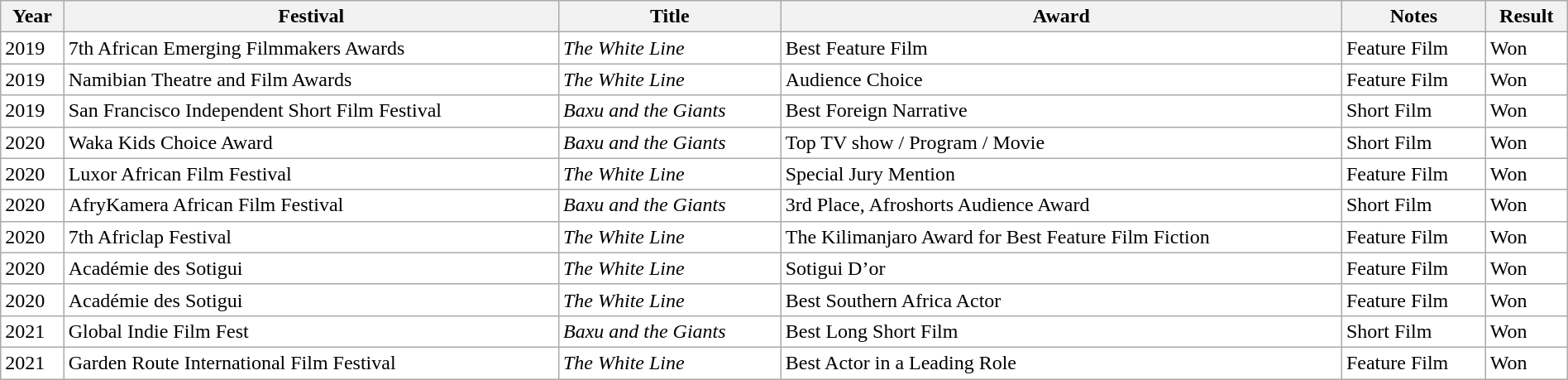<table class="wikitable" style="width:100%; margin:auto; background:#fff;">
<tr>
<th>Year</th>
<th>Festival</th>
<th>Title</th>
<th>Award</th>
<th>Notes</th>
<th>Result</th>
</tr>
<tr>
<td>2019</td>
<td>7th African Emerging Filmmakers Awards</td>
<td><em>The White Line</em></td>
<td>Best Feature Film</td>
<td>Feature Film</td>
<td>Won</td>
</tr>
<tr>
<td>2019</td>
<td>Namibian Theatre and Film Awards</td>
<td><em>The White Line</em></td>
<td>Audience Choice</td>
<td>Feature Film</td>
<td>Won</td>
</tr>
<tr>
<td>2019</td>
<td>San Francisco Independent Short Film Festival</td>
<td><em>Baxu and the Giants</em></td>
<td>Best Foreign Narrative</td>
<td>Short Film</td>
<td>Won</td>
</tr>
<tr>
<td>2020</td>
<td>Waka Kids Choice Award</td>
<td><em>Baxu and the Giants</em></td>
<td>Top TV show / Program / Movie</td>
<td>Short Film</td>
<td>Won</td>
</tr>
<tr>
<td>2020</td>
<td>Luxor African Film Festival</td>
<td><em>The White Line</em></td>
<td>Special Jury Mention</td>
<td>Feature Film</td>
<td>Won</td>
</tr>
<tr>
<td>2020</td>
<td>AfryKamera African Film Festival</td>
<td><em>Baxu and the Giants</em></td>
<td>3rd Place, Afroshorts Audience Award</td>
<td>Short Film</td>
<td>Won</td>
</tr>
<tr>
<td>2020</td>
<td>7th Africlap Festival</td>
<td><em>The White Line</em></td>
<td>The Kilimanjaro Award for Best Feature Film Fiction</td>
<td>Feature Film</td>
<td>Won</td>
</tr>
<tr>
<td>2020</td>
<td>Académie des Sotigui</td>
<td><em>The White Line</em></td>
<td>Sotigui D’or</td>
<td>Feature Film</td>
<td>Won</td>
</tr>
<tr>
<td>2020</td>
<td>Académie des Sotigui</td>
<td><em>The White Line</em></td>
<td>Best Southern Africa Actor</td>
<td>Feature Film</td>
<td>Won</td>
</tr>
<tr>
<td>2021</td>
<td>Global Indie Film Fest</td>
<td><em>Baxu and the Giants</em></td>
<td>Best Long Short Film</td>
<td>Short Film</td>
<td>Won</td>
</tr>
<tr>
<td>2021</td>
<td>Garden Route International Film Festival</td>
<td><em>The White Line</em></td>
<td>Best Actor in a Leading Role</td>
<td>Feature Film</td>
<td>Won</td>
</tr>
</table>
